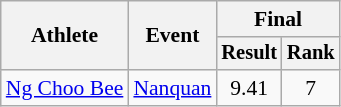<table class=wikitable style="font-size:90%">
<tr>
<th rowspan=2>Athlete</th>
<th rowspan=2>Event</th>
<th colspan=2>Final</th>
</tr>
<tr style="font-size:95%">
<th>Result</th>
<th>Rank</th>
</tr>
<tr align=center>
<td align=left><a href='#'>Ng Choo Bee</a></td>
<td align=left><a href='#'>Nanquan</a></td>
<td>9.41</td>
<td>7</td>
</tr>
</table>
